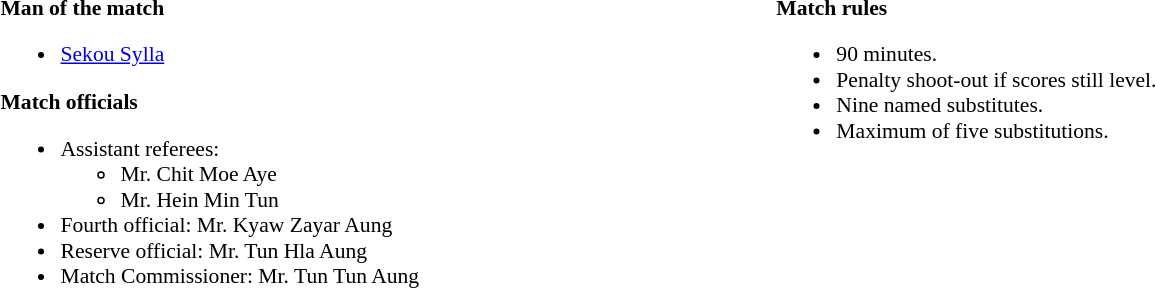<table width=82% style="font-size:90%">
<tr>
<td width=50% valign=top><br><strong>Man of the match</strong><ul><li> <a href='#'>Sekou Sylla</a></li></ul><strong>Match officials</strong><ul><li>Assistant referees:<ul><li> Mr. Chit Moe Aye</li><li> Mr. Hein Min Tun</li></ul></li><li>Fourth official:  Mr. Kyaw Zayar Aung</li><li>Reserve official:   Mr. Tun Hla Aung</li><li>Match Commissioner:   Mr. Tun Tun Aung</li></ul></td>
<td width=50% valign=top><br><strong>Match rules</strong><ul><li>90 minutes.</li><li>Penalty shoot-out if scores still level.</li><li>Nine named substitutes.</li><li>Maximum of five substitutions.</li></ul></td>
</tr>
</table>
